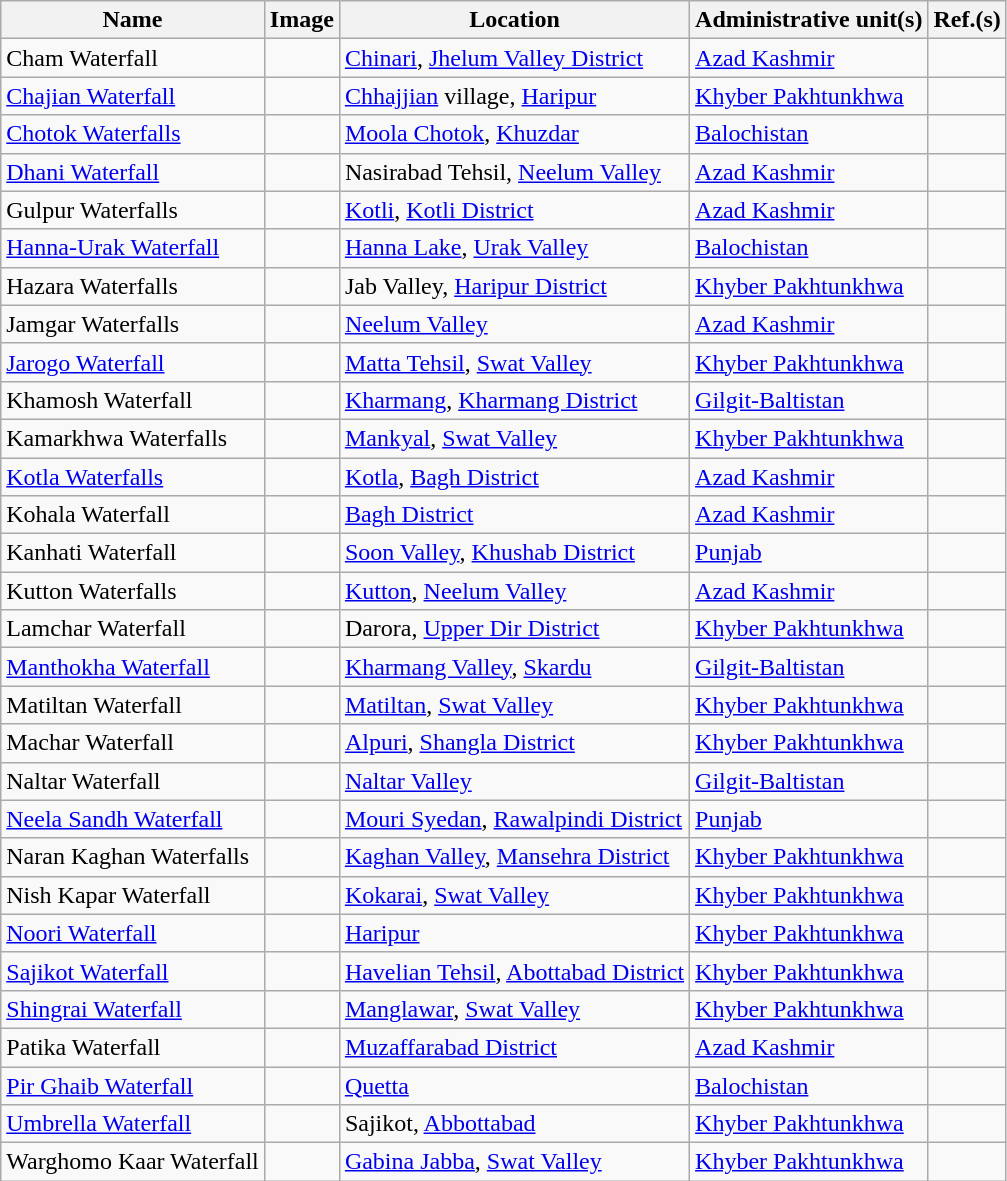<table class="wikitable sortable">
<tr>
<th>Name</th>
<th>Image</th>
<th>Location</th>
<th>Administrative unit(s)</th>
<th>Ref.(s)</th>
</tr>
<tr>
<td>Cham Waterfall</td>
<td></td>
<td><a href='#'>Chinari</a>, <a href='#'>Jhelum Valley District</a></td>
<td><a href='#'>Azad Kashmir</a></td>
<td></td>
</tr>
<tr>
<td><a href='#'>Chajian Waterfall</a></td>
<td></td>
<td><a href='#'>Chhajjian</a> village, <a href='#'>Haripur</a></td>
<td><a href='#'>Khyber Pakhtunkhwa</a></td>
<td></td>
</tr>
<tr>
<td><a href='#'>Chotok Waterfalls</a></td>
<td></td>
<td><a href='#'>Moola Chotok</a>, <a href='#'>Khuzdar</a></td>
<td><a href='#'>Balochistan</a></td>
<td></td>
</tr>
<tr>
<td><a href='#'>Dhani Waterfall</a></td>
<td></td>
<td>Nasirabad Tehsil, <a href='#'>Neelum Valley</a></td>
<td><a href='#'>Azad Kashmir</a></td>
<td></td>
</tr>
<tr>
<td>Gulpur Waterfalls</td>
<td></td>
<td><a href='#'>Kotli</a>, <a href='#'>Kotli District</a></td>
<td><a href='#'>Azad Kashmir</a></td>
<td></td>
</tr>
<tr>
<td><a href='#'>Hanna-Urak Waterfall</a></td>
<td></td>
<td><a href='#'>Hanna Lake</a>, <a href='#'>Urak Valley</a></td>
<td><a href='#'>Balochistan</a></td>
<td></td>
</tr>
<tr>
<td>Hazara Waterfalls</td>
<td></td>
<td>Jab Valley, <a href='#'>Haripur District</a></td>
<td><a href='#'>Khyber Pakhtunkhwa</a></td>
<td></td>
</tr>
<tr>
<td>Jamgar Waterfalls</td>
<td></td>
<td><a href='#'>Neelum Valley</a></td>
<td><a href='#'>Azad Kashmir</a></td>
<td></td>
</tr>
<tr>
<td><a href='#'>Jarogo Waterfall</a></td>
<td></td>
<td><a href='#'>Matta Tehsil</a>, <a href='#'>Swat Valley</a></td>
<td><a href='#'>Khyber Pakhtunkhwa</a></td>
<td></td>
</tr>
<tr>
<td>Khamosh Waterfall</td>
<td></td>
<td><a href='#'>Kharmang</a>, <a href='#'>Kharmang District</a></td>
<td><a href='#'>Gilgit-Baltistan</a></td>
<td></td>
</tr>
<tr>
<td>Kamarkhwa Waterfalls</td>
<td></td>
<td><a href='#'>Mankyal</a>, <a href='#'>Swat Valley</a></td>
<td><a href='#'>Khyber Pakhtunkhwa</a></td>
<td></td>
</tr>
<tr>
<td><a href='#'>Kotla Waterfalls</a></td>
<td></td>
<td><a href='#'>Kotla</a>, <a href='#'>Bagh District</a></td>
<td><a href='#'>Azad Kashmir</a></td>
<td></td>
</tr>
<tr>
<td>Kohala Waterfall</td>
<td></td>
<td><a href='#'>Bagh District</a></td>
<td><a href='#'>Azad Kashmir</a></td>
<td></td>
</tr>
<tr>
<td>Kanhati Waterfall</td>
<td></td>
<td><a href='#'>Soon Valley</a>, <a href='#'>Khushab District</a></td>
<td><a href='#'>Punjab</a></td>
<td></td>
</tr>
<tr>
<td>Kutton Waterfalls</td>
<td></td>
<td><a href='#'>Kutton</a>, <a href='#'>Neelum Valley</a></td>
<td><a href='#'>Azad Kashmir</a></td>
<td></td>
</tr>
<tr>
<td>Lamchar Waterfall</td>
<td></td>
<td>Darora, <a href='#'>Upper Dir District</a></td>
<td><a href='#'>Khyber Pakhtunkhwa</a></td>
<td></td>
</tr>
<tr>
<td><a href='#'>Manthokha Waterfall</a></td>
<td></td>
<td><a href='#'>Kharmang Valley</a>, <a href='#'>Skardu</a></td>
<td><a href='#'>Gilgit-Baltistan</a></td>
<td></td>
</tr>
<tr>
<td>Matiltan Waterfall</td>
<td></td>
<td><a href='#'>Matiltan</a>, <a href='#'>Swat Valley</a></td>
<td><a href='#'>Khyber Pakhtunkhwa</a></td>
<td></td>
</tr>
<tr>
<td>Machar Waterfall</td>
<td></td>
<td><a href='#'>Alpuri</a>, <a href='#'>Shangla District</a></td>
<td><a href='#'>Khyber Pakhtunkhwa</a></td>
<td></td>
</tr>
<tr>
<td>Naltar Waterfall</td>
<td></td>
<td><a href='#'>Naltar Valley</a></td>
<td><a href='#'>Gilgit-Baltistan</a></td>
<td></td>
</tr>
<tr>
<td><a href='#'>Neela Sandh Waterfall</a></td>
<td></td>
<td><a href='#'>Mouri Syedan</a>, <a href='#'>Rawalpindi District</a></td>
<td><a href='#'>Punjab</a></td>
<td></td>
</tr>
<tr>
<td>Naran Kaghan Waterfalls</td>
<td></td>
<td><a href='#'>Kaghan Valley</a>, <a href='#'>Mansehra District</a></td>
<td><a href='#'>Khyber Pakhtunkhwa</a></td>
<td></td>
</tr>
<tr>
<td>Nish Kapar Waterfall</td>
<td></td>
<td><a href='#'>Kokarai</a>, <a href='#'>Swat Valley</a></td>
<td><a href='#'>Khyber Pakhtunkhwa</a></td>
<td></td>
</tr>
<tr>
<td><a href='#'>Noori Waterfall</a></td>
<td></td>
<td><a href='#'>Haripur</a></td>
<td><a href='#'>Khyber Pakhtunkhwa</a></td>
<td></td>
</tr>
<tr>
<td><a href='#'>Sajikot Waterfall</a></td>
<td></td>
<td><a href='#'>Havelian Tehsil</a>, <a href='#'>Abottabad District</a></td>
<td><a href='#'>Khyber Pakhtunkhwa</a></td>
<td></td>
</tr>
<tr>
<td><a href='#'>Shingrai Waterfall</a></td>
<td></td>
<td><a href='#'>Manglawar</a>, <a href='#'>Swat Valley</a></td>
<td><a href='#'>Khyber Pakhtunkhwa</a></td>
<td></td>
</tr>
<tr>
<td>Patika Waterfall</td>
<td></td>
<td><a href='#'>Muzaffarabad District</a></td>
<td><a href='#'>Azad Kashmir</a></td>
<td></td>
</tr>
<tr>
<td><a href='#'>Pir Ghaib Waterfall</a></td>
<td></td>
<td><a href='#'>Quetta</a></td>
<td><a href='#'>Balochistan</a></td>
<td></td>
</tr>
<tr>
<td><a href='#'>Umbrella Waterfall</a></td>
<td></td>
<td>Sajikot, <a href='#'>Abbottabad</a></td>
<td><a href='#'>Khyber Pakhtunkhwa</a></td>
<td></td>
</tr>
<tr>
<td>Warghomo Kaar Waterfall</td>
<td></td>
<td><a href='#'>Gabina Jabba</a>, <a href='#'>Swat Valley</a></td>
<td><a href='#'>Khyber Pakhtunkhwa</a></td>
<td></td>
</tr>
</table>
